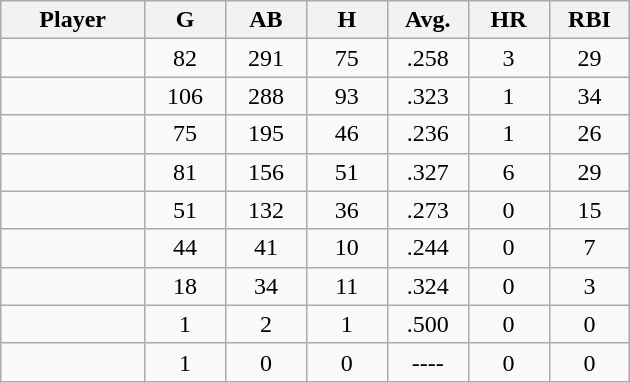<table class="wikitable sortable">
<tr>
<th bgcolor="#DDDDFF" width="16%">Player</th>
<th bgcolor="#DDDDFF" width="9%">G</th>
<th bgcolor="#DDDDFF" width="9%">AB</th>
<th bgcolor="#DDDDFF" width="9%">H</th>
<th bgcolor="#DDDDFF" width="9%">Avg.</th>
<th bgcolor="#DDDDFF" width="9%">HR</th>
<th bgcolor="#DDDDFF" width="9%">RBI</th>
</tr>
<tr align="center">
<td></td>
<td>82</td>
<td>291</td>
<td>75</td>
<td>.258</td>
<td>3</td>
<td>29</td>
</tr>
<tr align="center">
<td></td>
<td>106</td>
<td>288</td>
<td>93</td>
<td>.323</td>
<td>1</td>
<td>34</td>
</tr>
<tr align="center">
<td></td>
<td>75</td>
<td>195</td>
<td>46</td>
<td>.236</td>
<td>1</td>
<td>26</td>
</tr>
<tr align="center">
<td></td>
<td>81</td>
<td>156</td>
<td>51</td>
<td>.327</td>
<td>6</td>
<td>29</td>
</tr>
<tr align="center">
<td></td>
<td>51</td>
<td>132</td>
<td>36</td>
<td>.273</td>
<td>0</td>
<td>15</td>
</tr>
<tr align="center">
<td></td>
<td>44</td>
<td>41</td>
<td>10</td>
<td>.244</td>
<td>0</td>
<td>7</td>
</tr>
<tr align="center">
<td></td>
<td>18</td>
<td>34</td>
<td>11</td>
<td>.324</td>
<td>0</td>
<td>3</td>
</tr>
<tr align="center">
<td></td>
<td>1</td>
<td>2</td>
<td>1</td>
<td>.500</td>
<td>0</td>
<td>0</td>
</tr>
<tr align="center">
<td></td>
<td>1</td>
<td>0</td>
<td>0</td>
<td>----</td>
<td>0</td>
<td>0</td>
</tr>
</table>
